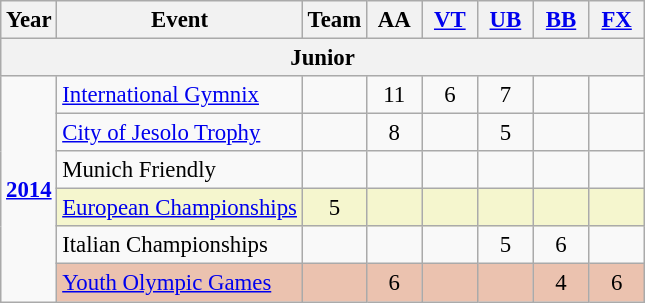<table class="wikitable" style="text-align:center; font-size:95%;">
<tr>
<th align=center>Year</th>
<th align=center>Event</th>
<th style="width:30px;">Team</th>
<th style="width:30px;">AA</th>
<th style="width:30px;"><a href='#'>VT</a></th>
<th style="width:30px;"><a href='#'>UB</a></th>
<th style="width:30px;"><a href='#'>BB</a></th>
<th style="width:30px;"><a href='#'>FX</a></th>
</tr>
<tr>
<th colspan="8">Junior</th>
</tr>
<tr>
<td rowspan="6"><strong><a href='#'>2014</a></strong></td>
<td align=left><a href='#'>International Gymnix</a></td>
<td></td>
<td>11</td>
<td>6</td>
<td>7</td>
<td></td>
<td></td>
</tr>
<tr>
<td align=left><a href='#'>City of Jesolo Trophy</a></td>
<td></td>
<td>8</td>
<td></td>
<td>5</td>
<td></td>
<td></td>
</tr>
<tr>
<td align=left>Munich Friendly</td>
<td></td>
<td></td>
<td></td>
<td></td>
<td></td>
<td></td>
</tr>
<tr bgcolor=#F5F6CE>
<td align=left><a href='#'>European Championships</a></td>
<td>5</td>
<td></td>
<td></td>
<td></td>
<td></td>
<td></td>
</tr>
<tr>
<td align=left>Italian Championships</td>
<td></td>
<td></td>
<td></td>
<td>5</td>
<td>6</td>
<td></td>
</tr>
<tr style="background:#ebc2af;">
<td align=left><a href='#'>Youth Olympic Games</a></td>
<td></td>
<td>6</td>
<td></td>
<td></td>
<td>4</td>
<td>6</td>
</tr>
</table>
